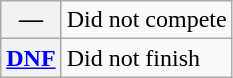<table class="wikitable">
<tr>
<th scope="row">—</th>
<td>Did not compete</td>
</tr>
<tr>
<th scope="row"><a href='#'>DNF</a></th>
<td>Did not finish</td>
</tr>
</table>
